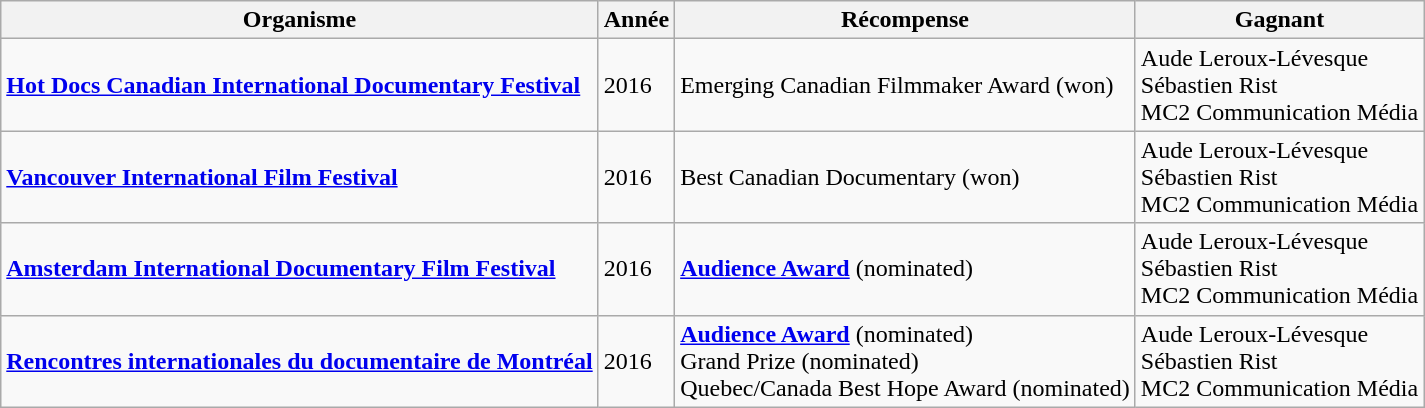<table class="wikitable">
<tr>
<th>Organisme</th>
<th>Année</th>
<th>Récompense</th>
<th>Gagnant</th>
</tr>
<tr>
<td><strong><a href='#'>Hot Docs Canadian International Documentary Festival</a></strong></td>
<td>2016</td>
<td>Emerging Canadian Filmmaker Award (won)</td>
<td>Aude Leroux-Lévesque <br>Sébastien Rist <br>MC2 Communication Média</td>
</tr>
<tr>
<td><strong><a href='#'>Vancouver International Film Festival</a></strong></td>
<td>2016</td>
<td>Best Canadian Documentary (won)</td>
<td>Aude Leroux-Lévesque<br>Sébastien Rist<br>MC2 Communication Média</td>
</tr>
<tr>
<td><strong><a href='#'>Amsterdam International Documentary Film Festival</a></strong></td>
<td>2016</td>
<td><strong><a href='#'>Audience Award</a></strong> (nominated)</td>
<td>Aude Leroux-Lévesque <br>Sébastien Rist <br>MC2 Communication Média</td>
</tr>
<tr>
<td><strong><a href='#'>Rencontres internationales du documentaire de Montréal</a></strong></td>
<td>2016</td>
<td><strong><a href='#'>Audience Award</a></strong> (nominated)<br>Grand Prize (nominated)<br>Quebec/Canada Best Hope Award (nominated)</td>
<td>Aude Leroux-Lévesque<br>Sébastien Rist<br>MC2 Communication Média</td>
</tr>
</table>
